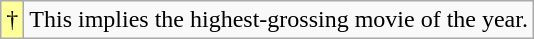<table class="wikitable">
<tr>
<td style="background-color:#FFFF99">†</td>
<td>This implies the highest-grossing movie of the year.</td>
</tr>
</table>
